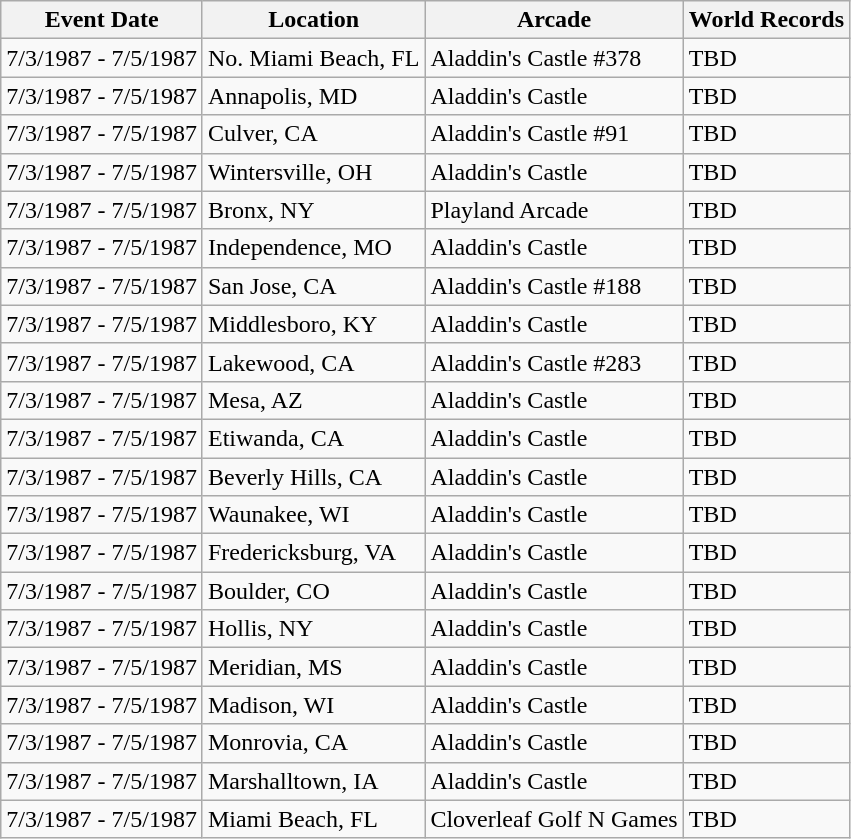<table class="wikitable">
<tr>
<th>Event Date</th>
<th>Location</th>
<th>Arcade</th>
<th>World Records</th>
</tr>
<tr>
<td>7/3/1987 - 7/5/1987</td>
<td>No. Miami Beach, FL</td>
<td>Aladdin's Castle #378</td>
<td>TBD</td>
</tr>
<tr>
<td>7/3/1987 - 7/5/1987</td>
<td>Annapolis, MD</td>
<td>Aladdin's Castle</td>
<td>TBD</td>
</tr>
<tr>
<td>7/3/1987 - 7/5/1987</td>
<td>Culver, CA</td>
<td>Aladdin's Castle #91</td>
<td>TBD</td>
</tr>
<tr>
<td>7/3/1987 - 7/5/1987</td>
<td>Wintersville, OH</td>
<td>Aladdin's Castle</td>
<td>TBD</td>
</tr>
<tr>
<td>7/3/1987 - 7/5/1987</td>
<td>Bronx, NY</td>
<td>Playland Arcade</td>
<td>TBD</td>
</tr>
<tr>
<td>7/3/1987 - 7/5/1987</td>
<td>Independence, MO</td>
<td>Aladdin's Castle</td>
<td>TBD</td>
</tr>
<tr>
<td>7/3/1987 - 7/5/1987</td>
<td>San Jose, CA</td>
<td>Aladdin's Castle #188</td>
<td>TBD</td>
</tr>
<tr>
<td>7/3/1987 - 7/5/1987</td>
<td>Middlesboro, KY</td>
<td>Aladdin's Castle</td>
<td>TBD</td>
</tr>
<tr>
<td>7/3/1987 - 7/5/1987</td>
<td>Lakewood, CA</td>
<td>Aladdin's Castle #283</td>
<td>TBD</td>
</tr>
<tr>
<td>7/3/1987 - 7/5/1987</td>
<td>Mesa, AZ</td>
<td>Aladdin's Castle</td>
<td>TBD</td>
</tr>
<tr>
<td>7/3/1987 - 7/5/1987</td>
<td>Etiwanda, CA</td>
<td>Aladdin's Castle</td>
<td>TBD</td>
</tr>
<tr>
<td>7/3/1987 - 7/5/1987</td>
<td>Beverly Hills, CA</td>
<td>Aladdin's Castle</td>
<td>TBD</td>
</tr>
<tr>
<td>7/3/1987 - 7/5/1987</td>
<td>Waunakee, WI</td>
<td>Aladdin's Castle</td>
<td>TBD</td>
</tr>
<tr>
<td>7/3/1987 - 7/5/1987</td>
<td>Fredericksburg, VA</td>
<td>Aladdin's Castle</td>
<td>TBD</td>
</tr>
<tr>
<td>7/3/1987 - 7/5/1987</td>
<td>Boulder, CO</td>
<td>Aladdin's Castle</td>
<td>TBD</td>
</tr>
<tr>
<td>7/3/1987 - 7/5/1987</td>
<td>Hollis, NY</td>
<td>Aladdin's Castle</td>
<td>TBD</td>
</tr>
<tr>
<td>7/3/1987 - 7/5/1987</td>
<td>Meridian, MS</td>
<td>Aladdin's Castle</td>
<td>TBD</td>
</tr>
<tr>
<td>7/3/1987 - 7/5/1987</td>
<td>Madison, WI</td>
<td>Aladdin's Castle</td>
<td>TBD</td>
</tr>
<tr>
<td>7/3/1987 - 7/5/1987</td>
<td>Monrovia, CA</td>
<td>Aladdin's Castle</td>
<td>TBD</td>
</tr>
<tr>
<td>7/3/1987 - 7/5/1987</td>
<td>Marshalltown, IA</td>
<td>Aladdin's Castle</td>
<td>TBD</td>
</tr>
<tr>
<td>7/3/1987 - 7/5/1987</td>
<td>Miami Beach, FL</td>
<td>Cloverleaf Golf N Games</td>
<td>TBD</td>
</tr>
</table>
